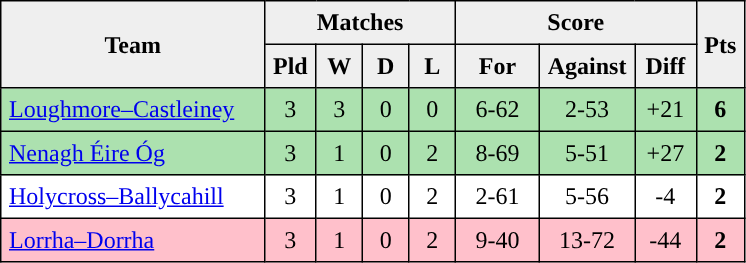<table style=border-collapse:collapse border=1 cellspacing=0 cellpadding=5>
<tr align=center bgcolor=#efefef>
<th rowspan=2 width=165>Team</th>
<th colspan=4>Matches</th>
<th colspan=3>Score</th>
<th rowspan=2width=20>Pts</th>
</tr>
<tr align=center bgcolor=#efefef>
<th width=20>Pld</th>
<th width=20>W</th>
<th width=20>D</th>
<th width=20>L</th>
<th width=45>For</th>
<th width=45>Against</th>
<th width=30>Diff</th>
</tr>
<tr align=center style="background:#ACE1AF;">
<td style="text-align:left;"> <a href='#'>Loughmore–Castleiney</a></td>
<td>3</td>
<td>3</td>
<td>0</td>
<td>0</td>
<td>6-62</td>
<td>2-53</td>
<td>+21</td>
<td><strong>6</strong></td>
</tr>
<tr align=center style="background:#ACE1AF;">
<td style="text-align:left;"> <a href='#'>Nenagh Éire Óg</a></td>
<td>3</td>
<td>1</td>
<td>0</td>
<td>2</td>
<td>8-69</td>
<td>5-51</td>
<td>+27</td>
<td><strong>2</strong></td>
</tr>
<tr align=center>
<td style="text-align:left;"> <a href='#'>Holycross–Ballycahill</a></td>
<td>3</td>
<td>1</td>
<td>0</td>
<td>2</td>
<td>2-61</td>
<td>5-56</td>
<td>-4</td>
<td><strong>2</strong></td>
</tr>
<tr align=center style="background:#FFC0CB;">
<td style="text-align:left;"> <a href='#'>Lorrha–Dorrha</a></td>
<td>3</td>
<td>1</td>
<td>0</td>
<td>2</td>
<td>9-40</td>
<td>13-72</td>
<td>-44</td>
<td><strong>2</strong></td>
</tr>
</table>
